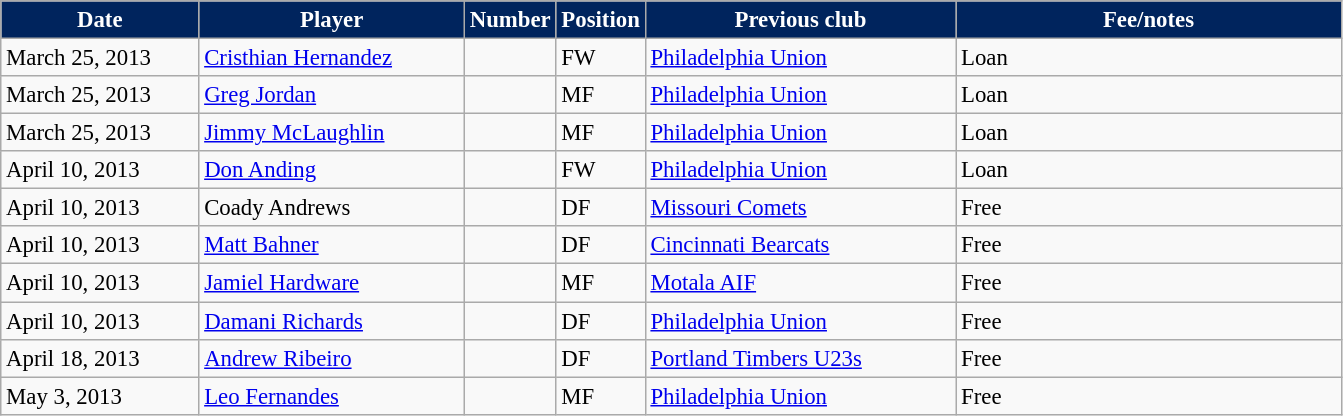<table class="wikitable" style="text-align:left; font-size:95%;">
<tr>
<th style="color:white; background:#00245D; width:125px;">Date</th>
<th style="color:white; background:#00245D; width:170px;">Player</th>
<th style="color:white; background:#00245D; width:50px;">Number</th>
<th style="color:white; background:#00245D; width:50px;">Position</th>
<th style="color:white; background:#00245D; width:200px;">Previous club</th>
<th style="color:white; background:#00245D; width:250px;">Fee/notes</th>
</tr>
<tr>
<td>March 25, 2013</td>
<td> <a href='#'>Cristhian Hernandez</a></td>
<td></td>
<td>FW</td>
<td> <a href='#'>Philadelphia Union</a></td>
<td>Loan</td>
</tr>
<tr>
<td>March 25, 2013</td>
<td> <a href='#'>Greg Jordan</a></td>
<td></td>
<td>MF</td>
<td> <a href='#'>Philadelphia Union</a></td>
<td>Loan</td>
</tr>
<tr>
<td>March 25, 2013</td>
<td> <a href='#'>Jimmy McLaughlin</a></td>
<td></td>
<td>MF</td>
<td> <a href='#'>Philadelphia Union</a></td>
<td>Loan</td>
</tr>
<tr>
<td>April 10, 2013</td>
<td> <a href='#'>Don Anding</a></td>
<td></td>
<td>FW</td>
<td> <a href='#'>Philadelphia Union</a></td>
<td>Loan</td>
</tr>
<tr>
<td>April 10, 2013</td>
<td> Coady Andrews</td>
<td></td>
<td>DF</td>
<td> <a href='#'>Missouri Comets</a></td>
<td>Free</td>
</tr>
<tr>
<td>April 10, 2013</td>
<td> <a href='#'>Matt Bahner</a></td>
<td></td>
<td>DF</td>
<td> <a href='#'>Cincinnati Bearcats</a></td>
<td>Free</td>
</tr>
<tr>
<td>April 10, 2013</td>
<td> <a href='#'>Jamiel Hardware</a></td>
<td></td>
<td>MF</td>
<td> <a href='#'>Motala AIF</a></td>
<td>Free</td>
</tr>
<tr>
<td>April 10, 2013</td>
<td> <a href='#'>Damani Richards</a></td>
<td></td>
<td>DF</td>
<td> <a href='#'>Philadelphia Union</a></td>
<td>Free</td>
</tr>
<tr>
<td>April 18, 2013</td>
<td><a href='#'>Andrew Ribeiro</a></td>
<td></td>
<td>DF</td>
<td> <a href='#'>Portland Timbers U23s</a></td>
<td>Free</td>
</tr>
<tr>
<td>May 3, 2013</td>
<td> <a href='#'>Leo Fernandes</a></td>
<td></td>
<td>MF</td>
<td> <a href='#'>Philadelphia Union</a></td>
<td>Free</td>
</tr>
</table>
